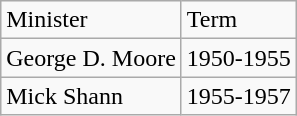<table class="wikitable">
<tr>
<td>Minister</td>
<td>Term</td>
</tr>
<tr>
<td>George D. Moore</td>
<td>1950-1955</td>
</tr>
<tr>
<td>Mick Shann</td>
<td>1955-1957</td>
</tr>
</table>
